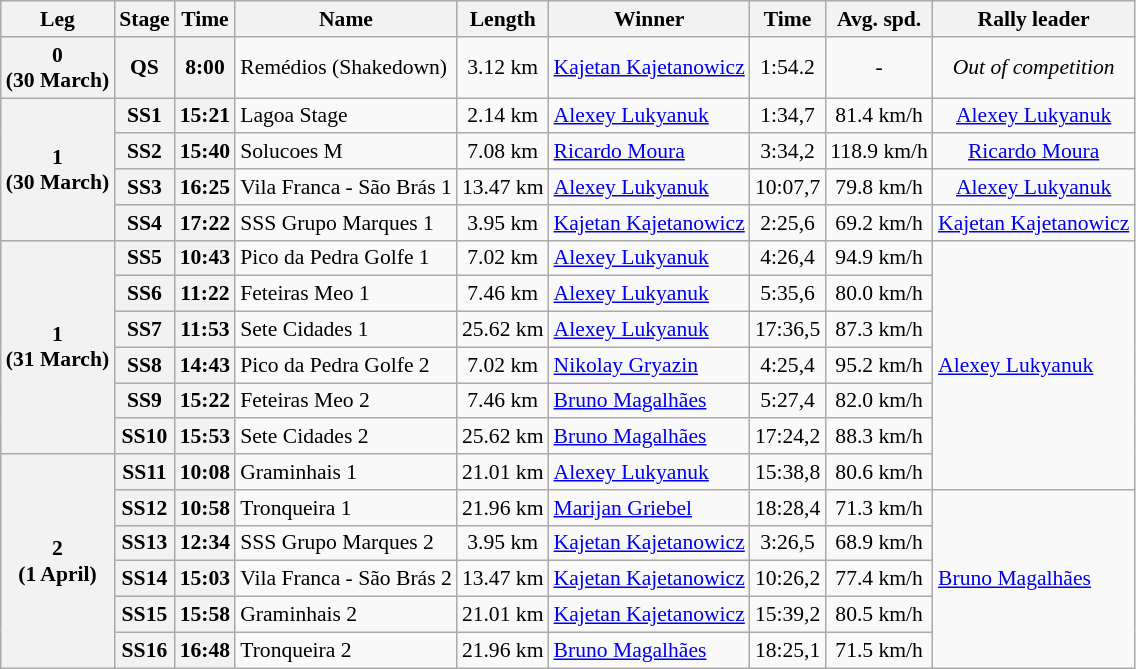<table class="wikitable" style="text-align: center; font-size: 90%; max-width: 950px;">
<tr>
<th>Leg</th>
<th>Stage</th>
<th>Time</th>
<th>Name</th>
<th>Length</th>
<th>Winner</th>
<th>Time</th>
<th>Avg. spd.</th>
<th>Rally leader</th>
</tr>
<tr>
<th>0<br>(30 March)</th>
<th>QS</th>
<th>8:00</th>
<td align=left>Remédios (Shakedown)</td>
<td>3.12 km</td>
<td align=left> <a href='#'>Kajetan Kajetanowicz</a></td>
<td>1:54.2</td>
<td>-</td>
<td><em>Out of competition</em></td>
</tr>
<tr>
<th rowspan="4">1<br>(30 March)</th>
<th>SS1</th>
<th>15:21</th>
<td align=left>Lagoa Stage</td>
<td>2.14 km</td>
<td align=left> <a href='#'>Alexey Lukyanuk</a></td>
<td>1:34,7</td>
<td>81.4 km/h</td>
<td> <a href='#'>Alexey Lukyanuk</a></td>
</tr>
<tr>
<th>SS2</th>
<th>15:40</th>
<td align=left>Solucoes M</td>
<td>7.08 km</td>
<td align=left> <a href='#'>Ricardo Moura</a></td>
<td>3:34,2</td>
<td>118.9 km/h</td>
<td> <a href='#'>Ricardo Moura</a></td>
</tr>
<tr>
<th>SS3</th>
<th>16:25</th>
<td align=left>Vila Franca - São Brás 1</td>
<td>13.47 km</td>
<td align=left> <a href='#'>Alexey Lukyanuk</a></td>
<td>10:07,7</td>
<td>79.8 km/h</td>
<td> <a href='#'>Alexey Lukyanuk</a></td>
</tr>
<tr>
<th>SS4</th>
<th>17:22</th>
<td align=left>SSS Grupo Marques 1</td>
<td>3.95 km</td>
<td align=left> <a href='#'>Kajetan Kajetanowicz</a></td>
<td>2:25,6</td>
<td>69.2 km/h</td>
<td> <a href='#'>Kajetan Kajetanowicz</a></td>
</tr>
<tr>
<th rowspan="6">1<br>(31 March)</th>
<th>SS5</th>
<th>10:43</th>
<td align=left>Pico da Pedra Golfe 1</td>
<td>7.02 km</td>
<td align=left> <a href='#'>Alexey Lukyanuk</a></td>
<td>4:26,4</td>
<td>94.9 km/h</td>
<td align=left rowspan="7"> <a href='#'>Alexey Lukyanuk</a></td>
</tr>
<tr>
<th>SS6</th>
<th>11:22</th>
<td align=left>Feteiras Meo 1</td>
<td>7.46 km</td>
<td align=left> <a href='#'>Alexey Lukyanuk</a></td>
<td>5:35,6</td>
<td>80.0 km/h</td>
</tr>
<tr>
<th>SS7</th>
<th>11:53</th>
<td align=left>Sete Cidades 1</td>
<td>25.62 km</td>
<td align=left> <a href='#'>Alexey Lukyanuk</a></td>
<td>17:36,5</td>
<td>87.3 km/h</td>
</tr>
<tr>
<th>SS8</th>
<th>14:43</th>
<td align=left>Pico da Pedra Golfe 2</td>
<td>7.02 km</td>
<td align=left> <a href='#'>Nikolay Gryazin</a></td>
<td>4:25,4</td>
<td>95.2 km/h</td>
</tr>
<tr>
<th>SS9</th>
<th>15:22</th>
<td align=left>Feteiras Meo 2</td>
<td>7.46 km</td>
<td align=left> <a href='#'>Bruno Magalhães</a></td>
<td>5:27,4</td>
<td>82.0 km/h</td>
</tr>
<tr>
<th>SS10</th>
<th>15:53</th>
<td align=left>Sete Cidades 2</td>
<td>25.62 km</td>
<td align=left> <a href='#'>Bruno Magalhães</a></td>
<td>17:24,2</td>
<td>88.3 km/h</td>
</tr>
<tr>
<th rowspan="6">2<br>(1 April)</th>
<th>SS11</th>
<th>10:08</th>
<td align=left>Graminhais 1</td>
<td>21.01 km</td>
<td align=left> <a href='#'>Alexey Lukyanuk</a></td>
<td>15:38,8</td>
<td>80.6 km/h</td>
</tr>
<tr>
<th>SS12</th>
<th>10:58</th>
<td align=left>Tronqueira 1</td>
<td>21.96 km</td>
<td align=left> <a href='#'>Marijan Griebel</a></td>
<td>18:28,4</td>
<td>71.3 km/h</td>
<td align=left rowspan="5"> <a href='#'>Bruno Magalhães</a></td>
</tr>
<tr>
<th>SS13</th>
<th>12:34</th>
<td align=left>SSS Grupo Marques 2</td>
<td>3.95 km</td>
<td align=left> <a href='#'>Kajetan Kajetanowicz</a></td>
<td>3:26,5</td>
<td>68.9 km/h</td>
</tr>
<tr>
<th>SS14</th>
<th>15:03</th>
<td align=left>Vila Franca - São Brás 2</td>
<td>13.47 km</td>
<td align=left> <a href='#'>Kajetan Kajetanowicz</a></td>
<td>10:26,2</td>
<td>77.4 km/h</td>
</tr>
<tr>
<th>SS15</th>
<th>15:58</th>
<td align=left>Graminhais 2</td>
<td>21.01 km</td>
<td align=left> <a href='#'>Kajetan Kajetanowicz</a></td>
<td>15:39,2</td>
<td>80.5 km/h</td>
</tr>
<tr>
<th>SS16</th>
<th>16:48</th>
<td align=left>Tronqueira 2</td>
<td>21.96 km</td>
<td align=left> <a href='#'>Bruno Magalhães</a></td>
<td>18:25,1</td>
<td>71.5 km/h</td>
</tr>
</table>
